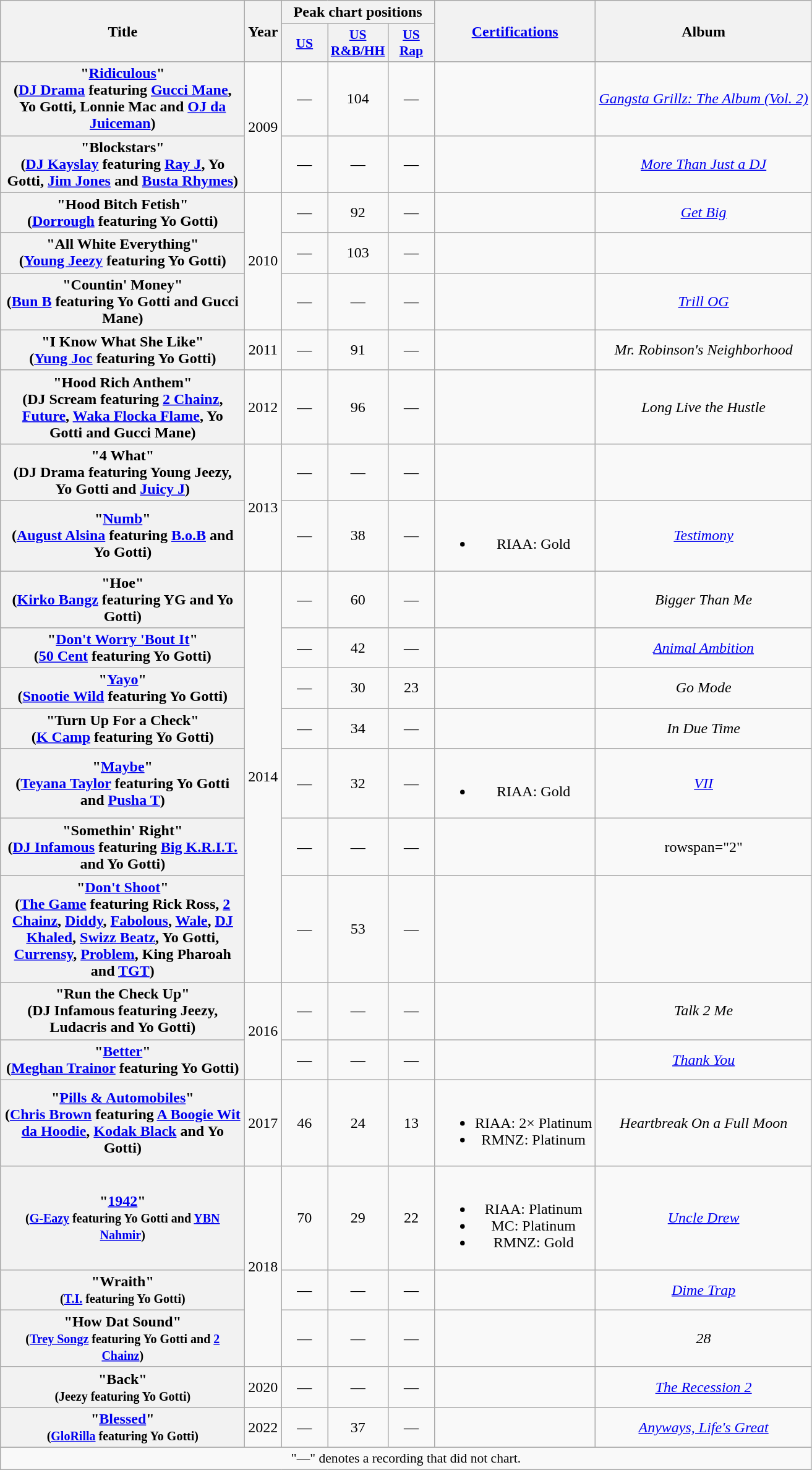<table class="wikitable plainrowheaders" style="text-align:center;">
<tr>
<th scope="col" rowspan="2" style="width:16em;">Title</th>
<th scope="col" rowspan="2">Year</th>
<th scope="col" colspan="3">Peak chart positions</th>
<th scope="col" rowspan="2"><a href='#'>Certifications</a></th>
<th scope="col" rowspan="2">Album</th>
</tr>
<tr>
<th style="width:3em; font-size:90%"><a href='#'>US</a><br></th>
<th style="width:3em; font-size:90%"><a href='#'>US<br>R&B/HH</a><br></th>
<th style="width:3em; font-size:90%"><a href='#'>US<br>Rap</a><br></th>
</tr>
<tr>
<th scope="row">"<a href='#'>Ridiculous</a>"<br><span>(<a href='#'>DJ Drama</a> featuring <a href='#'>Gucci Mane</a>, Yo Gotti, Lonnie Mac and <a href='#'>OJ da Juiceman</a>)</span></th>
<td rowspan="2">2009</td>
<td>—</td>
<td>104</td>
<td>—</td>
<td></td>
<td><em><a href='#'>Gangsta Grillz: The Album (Vol. 2)</a></em></td>
</tr>
<tr>
<th scope="row">"Blockstars"<br><span>(<a href='#'>DJ Kayslay</a> featuring <a href='#'>Ray J</a>, Yo Gotti, <a href='#'>Jim Jones</a> and <a href='#'>Busta Rhymes</a>)</span></th>
<td>—</td>
<td>—</td>
<td>—</td>
<td></td>
<td><em><a href='#'>More Than Just a DJ</a></em></td>
</tr>
<tr>
<th scope="row">"Hood Bitch Fetish"<br><span>(<a href='#'>Dorrough</a> featuring Yo Gotti)</span></th>
<td rowspan="3">2010</td>
<td>—</td>
<td>92</td>
<td>—</td>
<td></td>
<td><em><a href='#'>Get Big</a></em></td>
</tr>
<tr>
<th scope="row">"All White Everything"<br><span>(<a href='#'>Young Jeezy</a> featuring Yo Gotti)</span></th>
<td>—</td>
<td>103<br></td>
<td>—</td>
<td></td>
<td></td>
</tr>
<tr>
<th scope="row">"Countin' Money"<br><span>(<a href='#'>Bun B</a> featuring Yo Gotti and Gucci Mane)</span></th>
<td>—</td>
<td>—</td>
<td>—</td>
<td></td>
<td><em><a href='#'>Trill OG</a></em></td>
</tr>
<tr>
<th scope="row">"I Know What She Like"<br><span>(<a href='#'>Yung Joc</a> featuring Yo Gotti)</span></th>
<td>2011</td>
<td>—</td>
<td>91</td>
<td>—</td>
<td></td>
<td><em>Mr. Robinson's Neighborhood</em></td>
</tr>
<tr>
<th scope="row">"Hood Rich Anthem"<br><span>(DJ Scream featuring <a href='#'>2 Chainz</a>, <a href='#'>Future</a>, <a href='#'>Waka Flocka Flame</a>, Yo Gotti and Gucci Mane)</span></th>
<td>2012</td>
<td>—</td>
<td>96</td>
<td>—</td>
<td></td>
<td><em>Long Live the Hustle</em></td>
</tr>
<tr>
<th scope="row">"4 What"<br><span>(DJ Drama featuring Young Jeezy, Yo Gotti and <a href='#'>Juicy J</a>)</span></th>
<td rowspan="2">2013</td>
<td>—</td>
<td>—</td>
<td>—</td>
<td></td>
<td></td>
</tr>
<tr>
<th scope="row">"<a href='#'>Numb</a>"<br><span>(<a href='#'>August Alsina</a> featuring <a href='#'>B.o.B</a> and Yo Gotti)</span></th>
<td>—</td>
<td>38</td>
<td>—</td>
<td><br><ul><li>RIAA: Gold</li></ul></td>
<td><em><a href='#'>Testimony</a></em></td>
</tr>
<tr>
<th scope="row">"Hoe"<br><span>(<a href='#'>Kirko Bangz</a> featuring YG and Yo Gotti)</span></th>
<td rowspan="7">2014</td>
<td>—</td>
<td>60</td>
<td>—</td>
<td></td>
<td><em>Bigger Than Me</em></td>
</tr>
<tr>
<th scope="row">"<a href='#'>Don't Worry 'Bout It</a>"<br><span>(<a href='#'>50 Cent</a> featuring Yo Gotti)</span></th>
<td>—</td>
<td>42</td>
<td>—</td>
<td></td>
<td><em><a href='#'>Animal Ambition</a></em></td>
</tr>
<tr>
<th scope="row">"<a href='#'>Yayo</a>"<br><span>(<a href='#'>Snootie Wild</a> featuring Yo Gotti)</span></th>
<td>—</td>
<td>30</td>
<td>23</td>
<td></td>
<td><em>Go Mode</em></td>
</tr>
<tr>
<th scope="row">"Turn Up For a Check" <br><span>(<a href='#'>K Camp</a> featuring Yo Gotti)</span></th>
<td>—</td>
<td>34</td>
<td>—</td>
<td></td>
<td><em>In Due Time</em></td>
</tr>
<tr>
<th scope="row">"<a href='#'>Maybe</a>"<br><span>(<a href='#'>Teyana Taylor</a> featuring Yo Gotti and <a href='#'>Pusha T</a>)</span></th>
<td>—</td>
<td>32</td>
<td>—</td>
<td><br><ul><li>RIAA: Gold</li></ul></td>
<td><em><a href='#'>VII</a></em></td>
</tr>
<tr>
<th scope="row">"Somethin' Right"<br><span>(<a href='#'>DJ Infamous</a> featuring <a href='#'>Big K.R.I.T.</a> and Yo Gotti)</span></th>
<td>—</td>
<td>—</td>
<td>—</td>
<td></td>
<td>rowspan="2" </td>
</tr>
<tr>
<th scope="row">"<a href='#'>Don't Shoot</a>"<br><span>(<a href='#'>The Game</a> featuring Rick Ross, <a href='#'>2 Chainz</a>, <a href='#'>Diddy</a>, <a href='#'>Fabolous</a>, <a href='#'>Wale</a>, <a href='#'>DJ Khaled</a>, <a href='#'>Swizz Beatz</a>, Yo Gotti, <a href='#'>Currensy</a>, <a href='#'>Problem</a>, King Pharoah and <a href='#'>TGT</a>)</span></th>
<td>—</td>
<td>53</td>
<td>—</td>
<td></td>
</tr>
<tr>
<th scope="row">"Run the Check Up"<br><span>(DJ Infamous featuring Jeezy, Ludacris and Yo Gotti)</span></th>
<td rowspan="2">2016</td>
<td>—</td>
<td>—</td>
<td>—</td>
<td></td>
<td><em>Talk 2 Me</em></td>
</tr>
<tr>
<th scope="row">"<a href='#'>Better</a>"<br><span>(<a href='#'>Meghan Trainor</a> featuring Yo Gotti)</span></th>
<td>—</td>
<td>—</td>
<td>—</td>
<td></td>
<td><em><a href='#'>Thank You</a></em></td>
</tr>
<tr>
<th scope="row">"<a href='#'>Pills & Automobiles</a>"<br><span>(<a href='#'>Chris Brown</a> featuring <a href='#'>A Boogie Wit da Hoodie</a>, <a href='#'>Kodak Black</a> and Yo Gotti)</span></th>
<td>2017</td>
<td>46</td>
<td>24</td>
<td>13</td>
<td><br><ul><li>RIAA: 2× Platinum</li><li>RMNZ: Platinum</li></ul></td>
<td><em>Heartbreak On a Full Moon</em></td>
</tr>
<tr>
<th scope="row">"<a href='#'>1942</a>"<br><small>(<a href='#'>G-Eazy</a> featuring Yo Gotti and <a href='#'>YBN Nahmir</a>)</small></th>
<td rowspan="3">2018</td>
<td>70</td>
<td>29</td>
<td>22</td>
<td><br><ul><li>RIAA: Platinum</li><li>MC: Platinum</li><li>RMNZ: Gold</li></ul></td>
<td><em><a href='#'>Uncle Drew</a></em></td>
</tr>
<tr>
<th scope="row">"Wraith"<br><small>(<a href='#'>T.I.</a> featuring Yo Gotti)</small></th>
<td>—</td>
<td>—</td>
<td>—</td>
<td></td>
<td><em><a href='#'>Dime Trap</a></em></td>
</tr>
<tr>
<th scope="row">"How Dat Sound"<br><small>(<a href='#'>Trey Songz</a> featuring Yo Gotti and <a href='#'>2 Chainz</a>)</small></th>
<td>—</td>
<td>—</td>
<td>—</td>
<td></td>
<td><em>28</em></td>
</tr>
<tr>
<th scope="row">"Back"<br><small>(Jeezy featuring Yo Gotti)</small></th>
<td>2020</td>
<td>—</td>
<td>—</td>
<td>—</td>
<td></td>
<td><em><a href='#'>The Recession 2</a></em></td>
</tr>
<tr>
<th scope="row">"<a href='#'>Blessed</a>"<br><small>(<a href='#'>GloRilla</a> featuring Yo Gotti)</small></th>
<td>2022</td>
<td>—</td>
<td>37</td>
<td>—</td>
<td></td>
<td><em><a href='#'>Anyways, Life's Great</a></em></td>
</tr>
<tr>
<td colspan="7" style="font-size:90%">"—" denotes a recording that did not chart.</td>
</tr>
</table>
